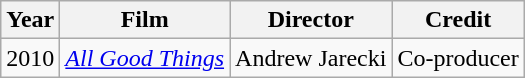<table class="wikitable">
<tr>
<th>Year</th>
<th>Film</th>
<th>Director</th>
<th>Credit</th>
</tr>
<tr>
<td>2010</td>
<td><em><a href='#'>All Good Things</a></em></td>
<td>Andrew Jarecki</td>
<td>Co-producer</td>
</tr>
</table>
